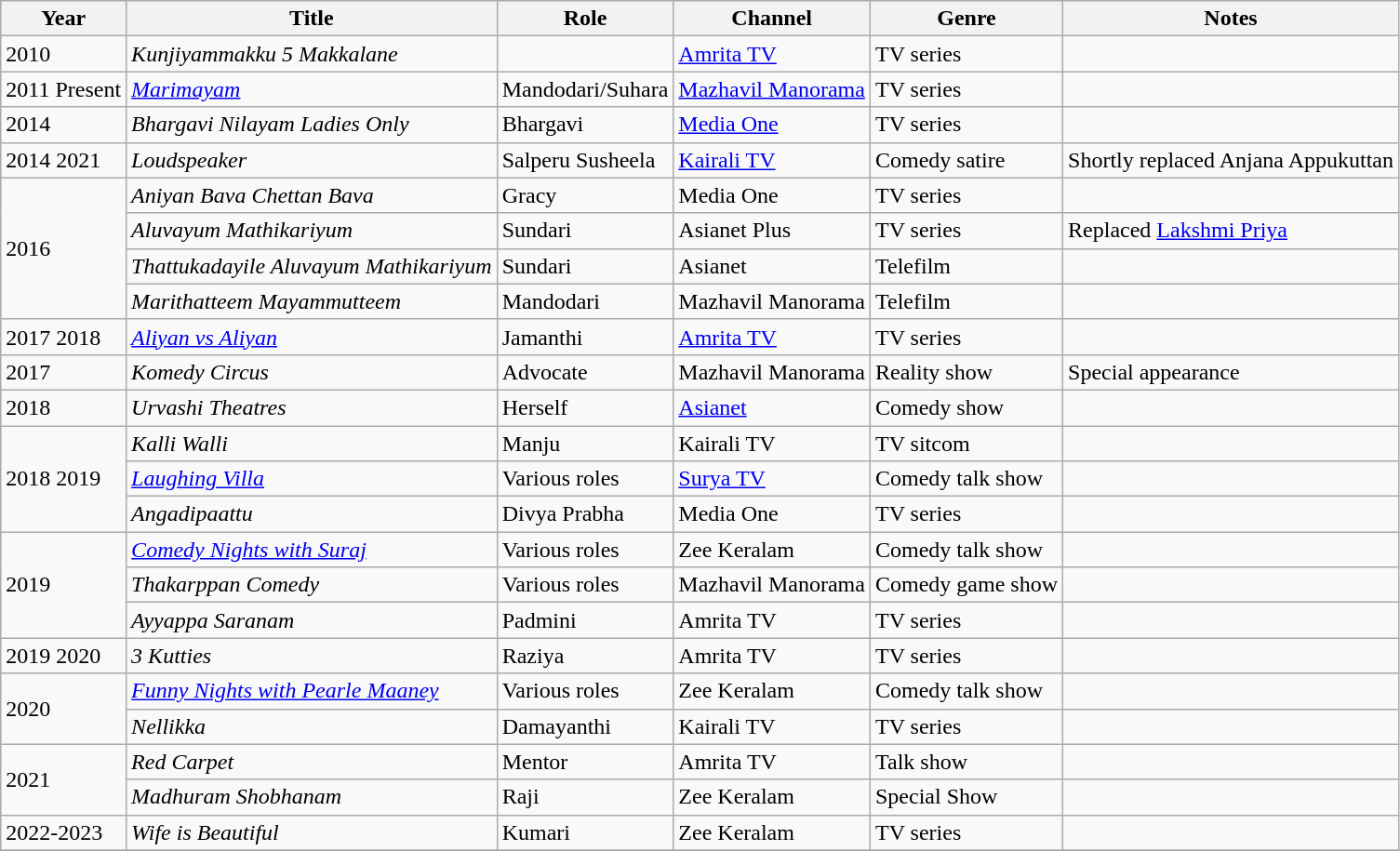<table class="wikitable sortable mw-collapsible">
<tr>
<th>Year</th>
<th>Title</th>
<th>Role</th>
<th>Channel</th>
<th>Genre</th>
<th>Notes</th>
</tr>
<tr>
<td>2010</td>
<td><em>Kunjiyammakku 5 Makkalane</em></td>
<td></td>
<td><a href='#'>Amrita TV</a></td>
<td>TV series</td>
<td></td>
</tr>
<tr>
<td>2011  Present</td>
<td><em><a href='#'>Marimayam</a></em></td>
<td>Mandodari/Suhara</td>
<td><a href='#'>Mazhavil Manorama</a></td>
<td>TV series</td>
<td></td>
</tr>
<tr>
<td>2014</td>
<td><em>Bhargavi Nilayam Ladies Only</em></td>
<td>Bhargavi</td>
<td><a href='#'>Media One</a></td>
<td>TV series</td>
<td></td>
</tr>
<tr>
<td>2014  2021</td>
<td><em>Loudspeaker</em></td>
<td>Salperu Susheela</td>
<td><a href='#'>Kairali TV</a></td>
<td>Comedy satire</td>
<td>Shortly replaced  Anjana Appukuttan</td>
</tr>
<tr>
<td rowspan=4>2016</td>
<td><em>Aniyan Bava Chettan Bava</em></td>
<td>Gracy</td>
<td>Media One</td>
<td>TV series</td>
<td></td>
</tr>
<tr>
<td><em>Aluvayum Mathikariyum</em></td>
<td>Sundari</td>
<td>Asianet Plus</td>
<td>TV series</td>
<td>Replaced <a href='#'>Lakshmi Priya</a></td>
</tr>
<tr>
<td><em>Thattukadayile Aluvayum Mathikariyum</em></td>
<td>Sundari</td>
<td>Asianet</td>
<td>Telefilm</td>
<td></td>
</tr>
<tr>
<td><em>Marithatteem Mayammutteem</em></td>
<td>Mandodari</td>
<td>Mazhavil Manorama</td>
<td>Telefilm</td>
<td></td>
</tr>
<tr>
<td>2017  2018</td>
<td><em><a href='#'>Aliyan vs Aliyan</a></em></td>
<td>Jamanthi</td>
<td><a href='#'>Amrita TV</a></td>
<td>TV series</td>
<td></td>
</tr>
<tr>
<td>2017</td>
<td><em>Komedy Circus</em></td>
<td>Advocate</td>
<td>Mazhavil Manorama</td>
<td>Reality show</td>
<td>Special appearance</td>
</tr>
<tr>
<td>2018</td>
<td><em>Urvashi Theatres</em></td>
<td>Herself</td>
<td><a href='#'>Asianet</a></td>
<td>Comedy show</td>
<td></td>
</tr>
<tr>
<td rowspan=3>2018  2019</td>
<td><em>Kalli Walli</em></td>
<td>Manju</td>
<td>Kairali TV</td>
<td>TV sitcom</td>
<td></td>
</tr>
<tr>
<td><em><a href='#'>Laughing Villa</a></em></td>
<td>Various roles</td>
<td><a href='#'>Surya TV</a></td>
<td>Comedy talk show</td>
<td></td>
</tr>
<tr>
<td><em>Angadipaattu</em></td>
<td>Divya Prabha</td>
<td>Media One</td>
<td>TV series</td>
<td></td>
</tr>
<tr>
<td rowspan=3>2019</td>
<td><em><a href='#'>Comedy Nights with Suraj</a></em></td>
<td>Various roles</td>
<td>Zee Keralam</td>
<td>Comedy talk show</td>
<td></td>
</tr>
<tr>
<td><em>Thakarppan Comedy</em></td>
<td>Various roles</td>
<td>Mazhavil Manorama</td>
<td>Comedy game show</td>
<td></td>
</tr>
<tr>
<td><em>Ayyappa Saranam</em></td>
<td>Padmini</td>
<td>Amrita TV</td>
<td>TV series</td>
<td></td>
</tr>
<tr>
<td>2019  2020</td>
<td><em>3 Kutties</em></td>
<td>Raziya</td>
<td>Amrita TV</td>
<td>TV series</td>
<td></td>
</tr>
<tr>
<td Rowspan=2>2020</td>
<td><em><a href='#'>Funny Nights with Pearle Maaney</a></em></td>
<td>Various roles</td>
<td>Zee Keralam</td>
<td>Comedy talk show</td>
<td></td>
</tr>
<tr>
<td><em>Nellikka</em></td>
<td>Damayanthi</td>
<td>Kairali TV</td>
<td>TV series</td>
<td></td>
</tr>
<tr>
<td Rowspan=2>2021</td>
<td><em>Red Carpet</em></td>
<td>Mentor</td>
<td>Amrita TV</td>
<td>Talk show</td>
<td></td>
</tr>
<tr>
<td><em>Madhuram Shobhanam</em></td>
<td>Raji</td>
<td>Zee Keralam</td>
<td>Special Show</td>
<td></td>
</tr>
<tr>
<td>2022-2023</td>
<td><em>Wife is Beautiful</em></td>
<td>Kumari</td>
<td>Zee Keralam</td>
<td>TV series</td>
<td></td>
</tr>
<tr>
</tr>
</table>
